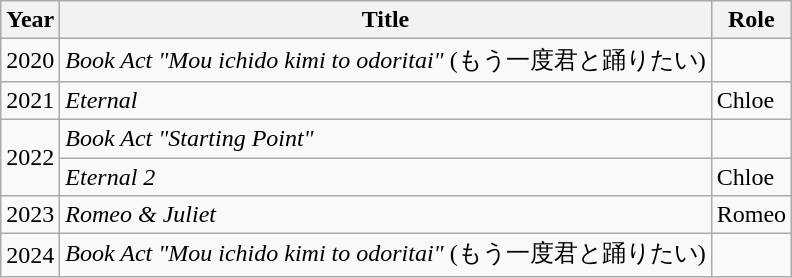<table class="wikitable">
<tr>
<th>Year</th>
<th>Title</th>
<th>Role</th>
</tr>
<tr>
<td>2020</td>
<td><em>Book Act "Mou ichido kimi to odoritai"</em> (もう一度君と踊りたい)</td>
<td></td>
</tr>
<tr>
<td>2021</td>
<td><em>Eternal</em></td>
<td>Chloe</td>
</tr>
<tr>
<td rowspan="2">2022</td>
<td><em>Book Act "Starting Point"</em></td>
<td></td>
</tr>
<tr>
<td><em>Eternal 2</em></td>
<td>Chloe</td>
</tr>
<tr>
<td>2023</td>
<td><em>Romeo & Juliet</em></td>
<td>Romeo</td>
</tr>
<tr>
<td>2024</td>
<td><em>Book Act "Mou ichido kimi to odoritai"</em> (もう一度君と踊りたい)</td>
<td></td>
</tr>
</table>
